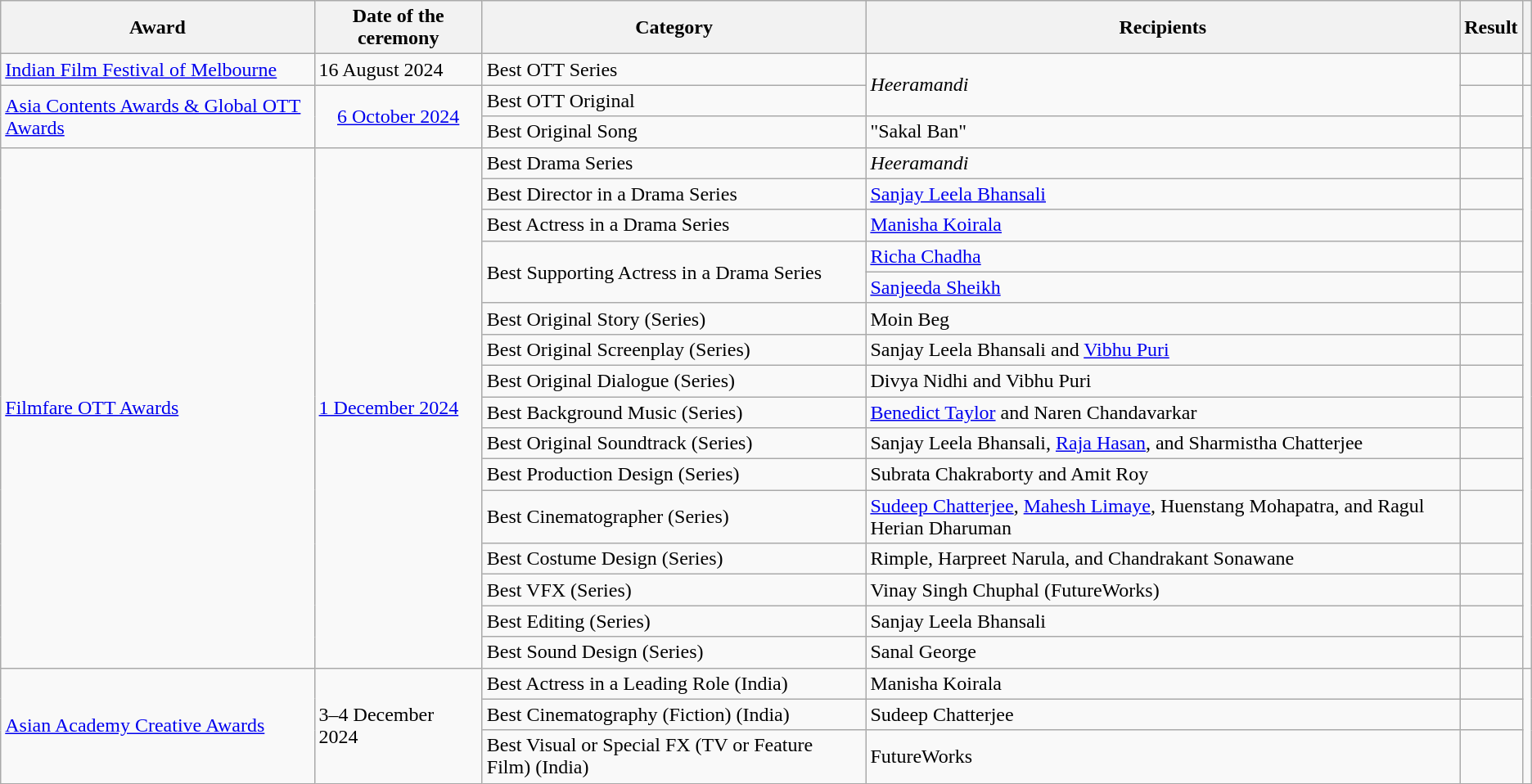<table class="wikitable plainrowheaders sortable">
<tr>
<th scope="col">Award</th>
<th scope="col">Date of the ceremony</th>
<th scope="col">Category</th>
<th scope="col">Recipients</th>
<th scope="col">Result</th>
<th scope="col" class="unsortable"></th>
</tr>
<tr>
<td><a href='#'>Indian Film Festival of Melbourne</a></td>
<td>16 August 2024</td>
<td>Best OTT Series</td>
<td rowspan="2"><em>Heeramandi</em></td>
<td></td>
<td></td>
</tr>
<tr>
<td rowspan="2" scope="row"><a href='#'>Asia Contents Awards & Global OTT Awards</a></td>
<td rowspan="2" style="text-align:center"><a href='#'>6 October 2024</a></td>
<td>Best OTT Original</td>
<td></td>
<td rowspan="2" style="text-align:center"></td>
</tr>
<tr>
<td>Best Original Song</td>
<td>"Sakal Ban"</td>
<td></td>
</tr>
<tr>
<td rowspan="16"><a href='#'>Filmfare OTT Awards</a></td>
<td rowspan="16"><a href='#'>1 December 2024</a></td>
<td>Best Drama Series</td>
<td><em>Heeramandi</em></td>
<td></td>
<td rowspan="16"></td>
</tr>
<tr>
<td>Best Director in a Drama Series</td>
<td><a href='#'>Sanjay Leela Bhansali</a></td>
<td></td>
</tr>
<tr>
<td>Best Actress in a Drama Series</td>
<td><a href='#'>Manisha Koirala</a></td>
<td></td>
</tr>
<tr>
<td rowspan="2">Best Supporting Actress in a Drama Series</td>
<td><a href='#'>Richa Chadha</a></td>
<td></td>
</tr>
<tr>
<td><a href='#'>Sanjeeda Sheikh</a></td>
<td></td>
</tr>
<tr>
<td>Best Original Story (Series)</td>
<td>Moin Beg</td>
<td></td>
</tr>
<tr>
<td>Best Original Screenplay (Series)</td>
<td>Sanjay Leela Bhansali and <a href='#'>Vibhu Puri</a></td>
<td></td>
</tr>
<tr>
<td>Best Original Dialogue (Series)</td>
<td>Divya Nidhi and Vibhu Puri</td>
<td></td>
</tr>
<tr>
<td>Best Background Music (Series)</td>
<td><a href='#'>Benedict Taylor</a> and Naren Chandavarkar</td>
<td></td>
</tr>
<tr>
<td>Best Original Soundtrack (Series)</td>
<td>Sanjay Leela Bhansali, <a href='#'>Raja Hasan</a>, and Sharmistha Chatterjee</td>
<td></td>
</tr>
<tr>
<td>Best Production Design (Series)</td>
<td>Subrata Chakraborty and Amit Roy</td>
<td></td>
</tr>
<tr>
<td>Best Cinematographer (Series)</td>
<td><a href='#'>Sudeep Chatterjee</a>, <a href='#'>Mahesh Limaye</a>, Huenstang Mohapatra, and Ragul Herian Dharuman</td>
<td></td>
</tr>
<tr>
<td>Best Costume Design (Series)</td>
<td>Rimple, Harpreet Narula, and Chandrakant Sonawane</td>
<td></td>
</tr>
<tr>
<td>Best VFX (Series)</td>
<td>Vinay Singh Chuphal (FutureWorks)</td>
<td></td>
</tr>
<tr>
<td>Best Editing (Series)</td>
<td>Sanjay Leela Bhansali</td>
<td></td>
</tr>
<tr>
<td>Best Sound Design (Series)</td>
<td>Sanal George</td>
<td></td>
</tr>
<tr>
<td rowspan="3"><a href='#'>Asian Academy Creative Awards</a></td>
<td rowspan="3">3–4 December 2024</td>
<td>Best Actress in a Leading Role (India)</td>
<td>Manisha Koirala</td>
<td></td>
<td rowspan="3"></td>
</tr>
<tr>
<td>Best Cinematography (Fiction) (India)</td>
<td>Sudeep Chatterjee</td>
<td></td>
</tr>
<tr>
<td>Best Visual or Special FX (TV or Feature Film) (India)</td>
<td FutureWorks>FutureWorks</td>
<td></td>
</tr>
</table>
